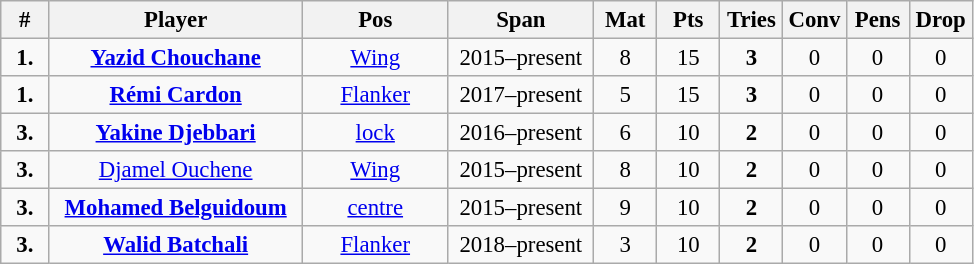<table class="wikitable" style="font-size:95%; text-align:center;">
<tr>
<th style="width:25px;">#</th>
<th style="width:162px;">Player</th>
<th style="width:90px;">Pos</th>
<th style="width:90px;">Span</th>
<th style="width:35px;">Mat</th>
<th style="width:35px;">Pts</th>
<th style="width:35px;">Tries</th>
<th style="width:35px;">Conv</th>
<th style="width:35px;">Pens</th>
<th style="width:35px;">Drop</th>
</tr>
<tr>
<td><strong>1.</strong></td>
<td><strong><a href='#'>Yazid Chouchane</a></strong></td>
<td><a href='#'>Wing</a></td>
<td>2015–present</td>
<td>8</td>
<td>15</td>
<td><strong>3</strong></td>
<td>0</td>
<td>0</td>
<td>0</td>
</tr>
<tr>
<td><strong>1.</strong></td>
<td><strong><a href='#'>Rémi Cardon</a></strong></td>
<td><a href='#'>Flanker</a></td>
<td>2017–present</td>
<td>5</td>
<td>15</td>
<td><strong>3</strong></td>
<td>0</td>
<td>0</td>
<td>0</td>
</tr>
<tr>
<td><strong>3.</strong></td>
<td><strong><a href='#'>Yakine Djebbari</a></strong></td>
<td><a href='#'>lock</a></td>
<td>2016–present</td>
<td>6</td>
<td>10</td>
<td><strong>2</strong></td>
<td>0</td>
<td>0</td>
<td>0</td>
</tr>
<tr>
<td><strong>3.</strong></td>
<td><a href='#'>Djamel Ouchene</a></td>
<td><a href='#'>Wing</a></td>
<td>2015–present</td>
<td>8</td>
<td>10</td>
<td><strong>2</strong></td>
<td>0</td>
<td>0</td>
<td>0</td>
</tr>
<tr>
<td><strong>3.</strong></td>
<td><strong><a href='#'>Mohamed Belguidoum</a></strong></td>
<td><a href='#'>centre</a></td>
<td>2015–present</td>
<td>9</td>
<td>10</td>
<td><strong>2</strong></td>
<td>0</td>
<td>0</td>
<td>0</td>
</tr>
<tr>
<td><strong>3.</strong></td>
<td><strong><a href='#'>Walid Batchali</a></strong></td>
<td><a href='#'>Flanker</a></td>
<td>2018–present</td>
<td>3</td>
<td>10</td>
<td><strong>2</strong></td>
<td>0</td>
<td>0</td>
<td>0</td>
</tr>
</table>
